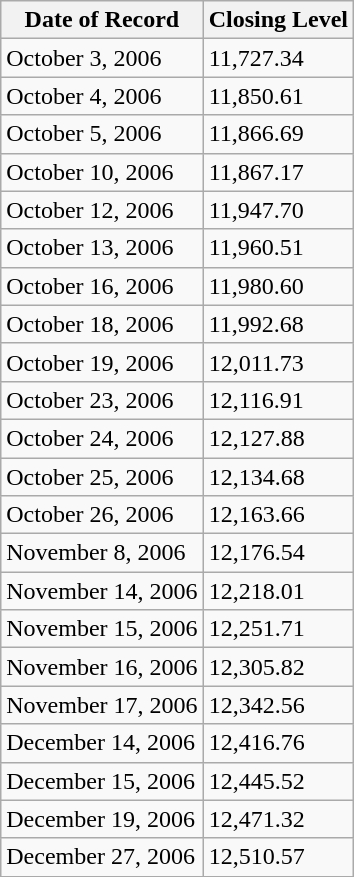<table class="wikitable">
<tr>
<th>Date of Record</th>
<th>Closing Level</th>
</tr>
<tr>
<td>October 3, 2006</td>
<td>11,727.34</td>
</tr>
<tr>
<td>October 4, 2006</td>
<td>11,850.61</td>
</tr>
<tr>
<td>October 5, 2006</td>
<td>11,866.69</td>
</tr>
<tr>
<td>October 10, 2006</td>
<td>11,867.17</td>
</tr>
<tr>
<td>October 12, 2006</td>
<td>11,947.70</td>
</tr>
<tr>
<td>October 13, 2006</td>
<td>11,960.51</td>
</tr>
<tr>
<td>October 16, 2006</td>
<td>11,980.60</td>
</tr>
<tr>
<td>October 18, 2006</td>
<td>11,992.68</td>
</tr>
<tr>
<td>October 19, 2006</td>
<td>12,011.73</td>
</tr>
<tr>
<td>October 23, 2006</td>
<td>12,116.91</td>
</tr>
<tr>
<td>October 24, 2006</td>
<td>12,127.88</td>
</tr>
<tr>
<td>October 25, 2006</td>
<td>12,134.68</td>
</tr>
<tr>
<td>October 26, 2006</td>
<td>12,163.66</td>
</tr>
<tr>
<td>November 8, 2006</td>
<td>12,176.54</td>
</tr>
<tr>
<td>November 14, 2006</td>
<td>12,218.01</td>
</tr>
<tr>
<td>November 15, 2006</td>
<td>12,251.71</td>
</tr>
<tr>
<td>November 16, 2006</td>
<td>12,305.82</td>
</tr>
<tr>
<td>November 17, 2006</td>
<td>12,342.56</td>
</tr>
<tr>
<td>December 14, 2006</td>
<td>12,416.76</td>
</tr>
<tr>
<td>December 15, 2006</td>
<td>12,445.52</td>
</tr>
<tr>
<td>December 19, 2006</td>
<td>12,471.32</td>
</tr>
<tr>
<td>December 27, 2006</td>
<td>12,510.57</td>
</tr>
</table>
